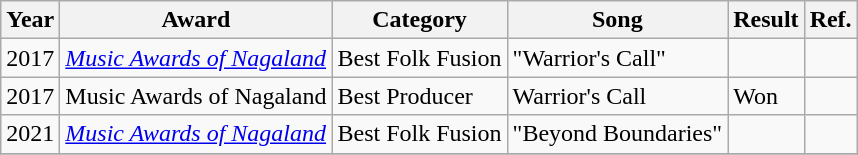<table class="wikitable">
<tr>
<th>Year</th>
<th>Award</th>
<th>Category</th>
<th>Song</th>
<th>Result</th>
<th>Ref.</th>
</tr>
<tr>
<td>2017</td>
<td><em><a href='#'>Music Awards of Nagaland</a></em></td>
<td>Best Folk Fusion</td>
<td>"Warrior's Call"</td>
<td></td>
<td></td>
</tr>
<tr>
<td>2017</td>
<td>Music Awards of Nagaland</td>
<td>Best Producer</td>
<td>Warrior's Call</td>
<td>Won</td>
<td></td>
</tr>
<tr>
<td>2021</td>
<td><em><a href='#'>Music Awards of Nagaland</a></em></td>
<td>Best Folk Fusion</td>
<td>"Beyond Boundaries"</td>
<td></td>
<td></td>
</tr>
<tr>
</tr>
</table>
